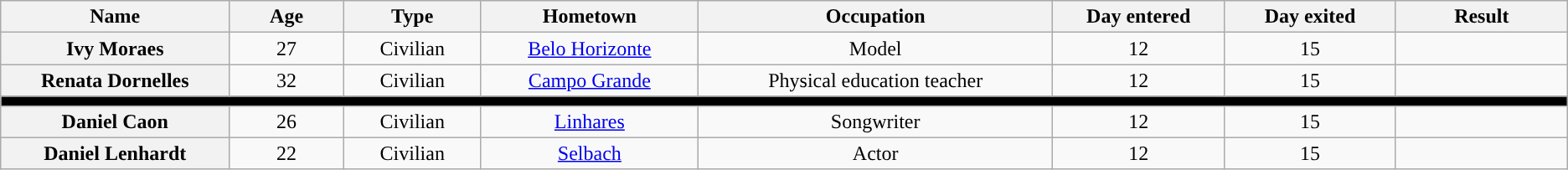<table class="wikitable sortable" style="text-align:center;">
<tr>
<th scope="col" width="10.0%">Name</th>
<th scope="col" width="05.0%">Age</th>
<th scope="col" width="06.0%">Type</th>
<th scope="col" width="09.5%">Hometown</th>
<th scope="col" width="15.5%">Occupation</th>
<th scope="col" width="07.5%">Day entered</th>
<th scope="col" width="07.5%">Day exited</th>
<th scope="col" width="07.5%">Result</th>
</tr>
<tr>
<th>Ivy Moraes</th>
<td>27</td>
<td>Civilian</td>
<td><a href='#'>Belo Horizonte</a></td>
<td>Model</td>
<td>12</td>
<td>15</td>
<td></td>
</tr>
<tr>
<th>Renata Dornelles</th>
<td>32</td>
<td>Civilian</td>
<td nowrap><a href='#'>Campo Grande</a></td>
<td nowrap>Physical education teacher</td>
<td>12</td>
<td>15</td>
<td></td>
</tr>
<tr>
<td bgcolor="#000000" colspan="8"></td>
</tr>
<tr>
<th>Daniel Caon</th>
<td>26</td>
<td>Civilian</td>
<td><a href='#'>Linhares</a></td>
<td>Songwriter</td>
<td>12</td>
<td>15</td>
<td></td>
</tr>
<tr>
<th>Daniel Lenhardt</th>
<td>22</td>
<td>Civilian</td>
<td><a href='#'>Selbach</a></td>
<td>Actor</td>
<td>12</td>
<td>15</td>
<td></td>
</tr>
</table>
